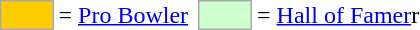<table>
<tr>
<td style="background-color:#FFCC00; border:1px solid #aaaaaa; width:2em;"></td>
<td>= <a href='#'>Pro Bowler</a> </td>
<td></td>
<td style="background-color:#CCFFCC; border:1px solid #aaaaaa; width:2em;"></td>
<td>= <a href='#'>Hall of Famer</a>r</td>
</tr>
</table>
